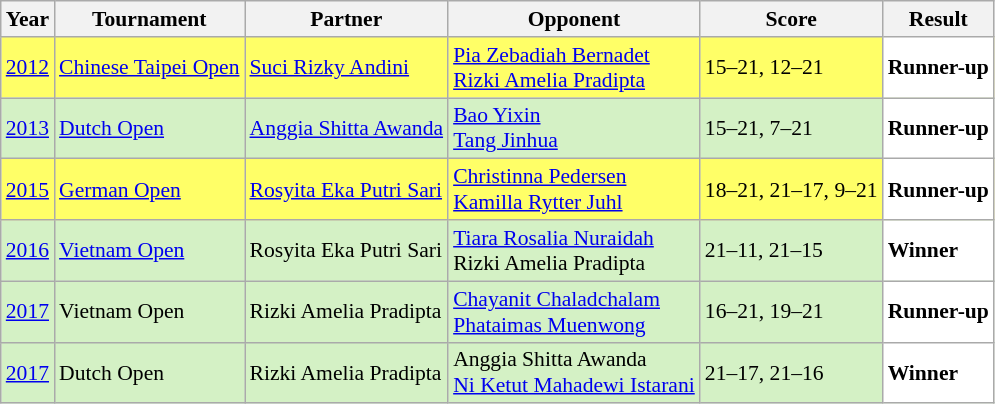<table class="sortable wikitable" style="font-size: 90%">
<tr>
<th>Year</th>
<th>Tournament</th>
<th>Partner</th>
<th>Opponent</th>
<th>Score</th>
<th>Result</th>
</tr>
<tr style="background:#FFFF67">
<td align="center"><a href='#'>2012</a></td>
<td align="left"><a href='#'>Chinese Taipei Open</a></td>
<td align="left"> <a href='#'>Suci Rizky Andini</a></td>
<td align="left"> <a href='#'>Pia Zebadiah Bernadet</a> <br>  <a href='#'>Rizki Amelia Pradipta</a></td>
<td align="left">15–21, 12–21</td>
<td style="text-align:left; background:white"> <strong>Runner-up</strong></td>
</tr>
<tr style="background:#D4F1C5">
<td align="center"><a href='#'>2013</a></td>
<td align="left"><a href='#'>Dutch Open</a></td>
<td align="left"> <a href='#'>Anggia Shitta Awanda</a></td>
<td align="left"> <a href='#'>Bao Yixin</a> <br>  <a href='#'>Tang Jinhua</a></td>
<td align="left">15–21, 7–21</td>
<td style="text-align:left; background:white"> <strong>Runner-up</strong></td>
</tr>
<tr style="background:#FFFF67">
<td align="center"><a href='#'>2015</a></td>
<td align="left"><a href='#'>German Open</a></td>
<td align="left"> <a href='#'>Rosyita Eka Putri Sari</a></td>
<td align="left"> <a href='#'>Christinna Pedersen</a> <br>  <a href='#'>Kamilla Rytter Juhl</a></td>
<td align="left">18–21, 21–17, 9–21</td>
<td style="text-align:left; background:white"> <strong>Runner-up</strong></td>
</tr>
<tr style="background:#D4F1C5">
<td align="center"><a href='#'>2016</a></td>
<td align="left"><a href='#'>Vietnam Open</a></td>
<td align="left"> Rosyita Eka Putri Sari</td>
<td align="left"> <a href='#'>Tiara Rosalia Nuraidah</a> <br>  Rizki Amelia Pradipta</td>
<td align="left">21–11, 21–15</td>
<td style="text-align:left; background:white"> <strong>Winner</strong></td>
</tr>
<tr style="background:#D4F1C5">
<td align="center"><a href='#'>2017</a></td>
<td align="left">Vietnam Open</td>
<td align="left"> Rizki Amelia Pradipta</td>
<td align="left"> <a href='#'>Chayanit Chaladchalam</a> <br>  <a href='#'>Phataimas Muenwong</a></td>
<td align="left">16–21, 19–21</td>
<td style="text-align:left; background:white"> <strong>Runner-up</strong></td>
</tr>
<tr style="background:#D4F1C5">
<td align="center"><a href='#'>2017</a></td>
<td align="left">Dutch Open</td>
<td align="left"> Rizki Amelia Pradipta</td>
<td align="left"> Anggia Shitta Awanda <br>  <a href='#'>Ni Ketut Mahadewi Istarani</a></td>
<td align="left">21–17, 21–16</td>
<td style="text-align:left; background:white"> <strong>Winner</strong></td>
</tr>
</table>
